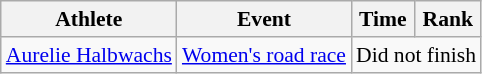<table class="wikitable" style="font-size:90%">
<tr>
<th>Athlete</th>
<th>Event</th>
<th>Time</th>
<th>Rank</th>
</tr>
<tr align=center>
<td align=left><a href='#'>Aurelie Halbwachs</a></td>
<td align=left><a href='#'>Women's road race</a></td>
<td colspan=2>Did not finish</td>
</tr>
</table>
